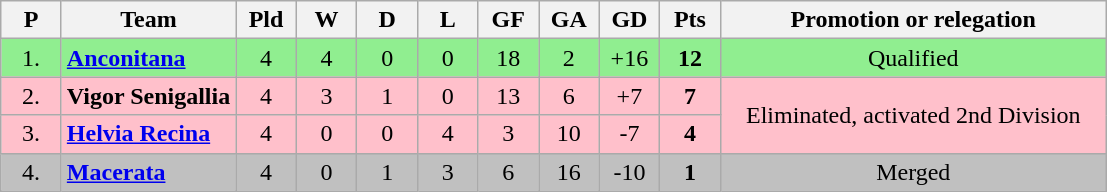<table class="wikitable sortable" style="text-align: center;">
<tr>
<th width=33>P<br></th>
<th>Team<br></th>
<th width=33>Pld<br></th>
<th width=33>W<br></th>
<th width=33>D<br></th>
<th width=33>L<br></th>
<th width=33>GF<br></th>
<th width=33>GA<br></th>
<th width=33>GD<br></th>
<th width=33>Pts<br></th>
<th class="unsortable" width=250>Promotion or relegation<br></th>
</tr>
<tr style="background: #90EE90;">
<td>1.</td>
<td align="left"><strong><a href='#'>Anconitana</a></strong></td>
<td>4</td>
<td>4</td>
<td>0</td>
<td>0</td>
<td>18</td>
<td>2</td>
<td>+16</td>
<td><strong>12</strong></td>
<td>Qualified</td>
</tr>
<tr style="background: pink">
<td>2.</td>
<td align="left"><strong>Vigor Senigallia</strong></td>
<td>4</td>
<td>3</td>
<td>1</td>
<td>0</td>
<td>13</td>
<td>6</td>
<td>+7</td>
<td><strong>7</strong></td>
<td rowspan=2>Eliminated, activated 2nd Division</td>
</tr>
<tr style="background: pink">
<td>3.</td>
<td align="left"><strong><a href='#'>Helvia Recina</a></strong></td>
<td>4</td>
<td>0</td>
<td>0</td>
<td>4</td>
<td>3</td>
<td>10</td>
<td>-7</td>
<td><strong>4</strong></td>
</tr>
<tr style="background: silver">
<td>4.</td>
<td align="left"><strong><a href='#'>Macerata</a></strong></td>
<td>4</td>
<td>0</td>
<td>1</td>
<td>3</td>
<td>6</td>
<td>16</td>
<td>-10</td>
<td><strong>1</strong></td>
<td>Merged</td>
</tr>
</table>
